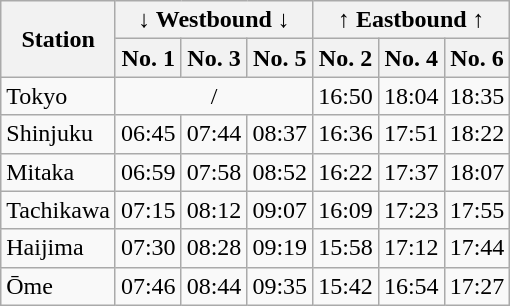<table class="wikitable">
<tr>
<th rowspan="2">Station</th>
<th colspan="3">↓ Westbound ↓</th>
<th colspan="3">↑ Eastbound ↑</th>
</tr>
<tr>
<th>No. 1</th>
<th>No. 3</th>
<th>No. 5</th>
<th>No. 2</th>
<th>No. 4</th>
<th>No. 6</th>
</tr>
<tr>
<td>Tokyo</td>
<td colspan="3" align="center">/</td>
<td>16:50</td>
<td>18:04</td>
<td>18:35</td>
</tr>
<tr>
<td>Shinjuku</td>
<td>06:45</td>
<td>07:44</td>
<td>08:37</td>
<td>16:36</td>
<td>17:51</td>
<td>18:22</td>
</tr>
<tr>
<td>Mitaka</td>
<td>06:59</td>
<td>07:58</td>
<td>08:52</td>
<td>16:22</td>
<td>17:37</td>
<td>18:07</td>
</tr>
<tr>
<td>Tachikawa</td>
<td>07:15</td>
<td>08:12</td>
<td>09:07</td>
<td>16:09</td>
<td>17:23</td>
<td>17:55</td>
</tr>
<tr>
<td>Haijima</td>
<td>07:30</td>
<td>08:28</td>
<td>09:19</td>
<td>15:58</td>
<td>17:12</td>
<td>17:44</td>
</tr>
<tr>
<td>Ōme</td>
<td>07:46</td>
<td>08:44</td>
<td>09:35</td>
<td>15:42</td>
<td>16:54</td>
<td>17:27</td>
</tr>
</table>
